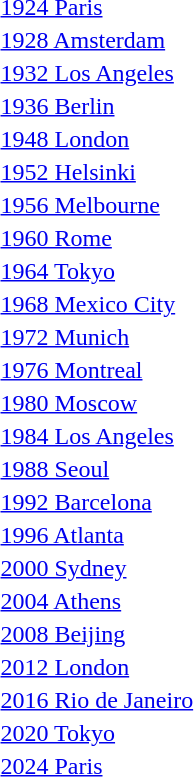<table>
<tr>
<td><a href='#'>1924 Paris</a><br></td>
<td></td>
<td></td>
<td></td>
</tr>
<tr>
<td><a href='#'>1928 Amsterdam</a><br></td>
<td></td>
<td></td>
<td></td>
</tr>
<tr>
<td><a href='#'>1932 Los Angeles</a><br></td>
<td></td>
<td></td>
<td></td>
</tr>
<tr>
<td><a href='#'>1936 Berlin</a><br></td>
<td></td>
<td></td>
<td></td>
</tr>
<tr>
<td><a href='#'>1948 London</a><br></td>
<td></td>
<td></td>
<td></td>
</tr>
<tr>
<td><a href='#'>1952 Helsinki</a><br></td>
<td></td>
<td></td>
<td></td>
</tr>
<tr>
<td><a href='#'>1956 Melbourne</a><br></td>
<td></td>
<td></td>
<td></td>
</tr>
<tr>
<td><a href='#'>1960 Rome</a><br></td>
<td></td>
<td></td>
<td></td>
</tr>
<tr>
<td><a href='#'>1964 Tokyo</a><br></td>
<td></td>
<td></td>
<td></td>
</tr>
<tr>
<td><a href='#'>1968 Mexico City</a><br></td>
<td></td>
<td></td>
<td></td>
</tr>
<tr>
<td><a href='#'>1972 Munich</a><br></td>
<td></td>
<td></td>
<td></td>
</tr>
<tr>
<td><a href='#'>1976 Montreal</a><br></td>
<td></td>
<td></td>
<td></td>
</tr>
<tr>
<td><a href='#'>1980 Moscow</a><br></td>
<td></td>
<td></td>
<td></td>
</tr>
<tr>
<td><a href='#'>1984 Los Angeles</a><br></td>
<td></td>
<td></td>
<td></td>
</tr>
<tr>
<td><a href='#'>1988 Seoul</a><br></td>
<td></td>
<td></td>
<td></td>
</tr>
<tr>
<td><a href='#'>1992 Barcelona</a><br></td>
<td></td>
<td></td>
<td></td>
</tr>
<tr>
<td><a href='#'>1996 Atlanta</a><br></td>
<td></td>
<td></td>
<td></td>
</tr>
<tr>
<td><a href='#'>2000 Sydney</a><br></td>
<td></td>
<td></td>
<td></td>
</tr>
<tr>
<td><a href='#'>2004 Athens</a><br></td>
<td></td>
<td></td>
<td></td>
</tr>
<tr>
<td><a href='#'>2008 Beijing</a><br></td>
<td></td>
<td></td>
<td></td>
</tr>
<tr>
<td><a href='#'>2012 London</a><br></td>
<td></td>
<td></td>
<td></td>
</tr>
<tr>
<td><a href='#'>2016 Rio de Janeiro</a><br></td>
<td></td>
<td></td>
<td></td>
</tr>
<tr>
<td><a href='#'>2020 Tokyo</a><br></td>
<td></td>
<td></td>
<td></td>
</tr>
<tr>
<td><a href='#'>2024 Paris</a><br></td>
<td></td>
<td></td>
<td></td>
</tr>
<tr>
</tr>
</table>
